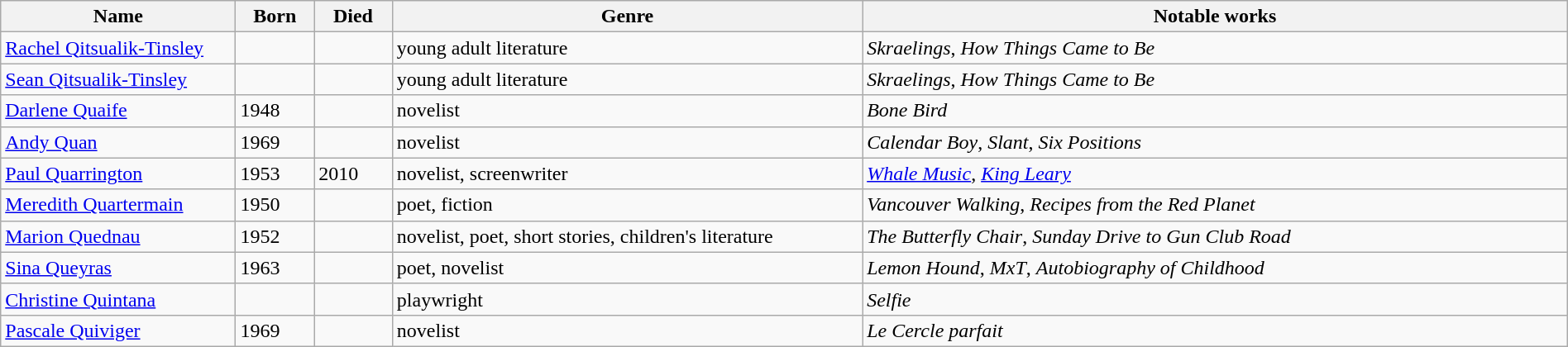<table class="wikitable sortable" style="text-align:left; line-height:18px; width:100%;">
<tr>
<th scope="col" style="width:15%;">Name</th>
<th scope="col" style="width:5%;">Born</th>
<th scope="col" style="width:5%;">Died</th>
<th scope="col" style="width:30%;">Genre</th>
<th scope="col" style="width:45%;">Notable works</th>
</tr>
<tr>
<td scope="row"><a href='#'>Rachel Qitsualik-Tinsley</a></td>
<td></td>
<td></td>
<td>young adult literature</td>
<td><em>Skraelings</em>, <em>How Things Came to Be</em></td>
</tr>
<tr>
<td scope="row"><a href='#'>Sean Qitsualik-Tinsley</a></td>
<td></td>
<td></td>
<td>young adult literature</td>
<td><em>Skraelings</em>, <em>How Things Came to Be</em></td>
</tr>
<tr>
<td scope="row"><a href='#'>Darlene Quaife</a></td>
<td>1948</td>
<td></td>
<td>novelist</td>
<td><em>Bone Bird</em></td>
</tr>
<tr>
<td scope="row"><a href='#'>Andy Quan</a></td>
<td>1969</td>
<td></td>
<td>novelist</td>
<td><em>Calendar Boy</em>, <em>Slant</em>, <em>Six Positions</em></td>
</tr>
<tr>
<td scope="row"><a href='#'>Paul Quarrington</a></td>
<td>1953</td>
<td>2010</td>
<td>novelist, screenwriter</td>
<td><em><a href='#'>Whale Music</a></em>, <em><a href='#'>King Leary</a></em></td>
</tr>
<tr>
<td scope="row"><a href='#'>Meredith Quartermain</a></td>
<td>1950</td>
<td></td>
<td>poet, fiction</td>
<td><em>Vancouver Walking</em>, <em>Recipes from the Red Planet</em></td>
</tr>
<tr>
<td scope="row"><a href='#'>Marion Quednau</a></td>
<td>1952</td>
<td></td>
<td>novelist, poet, short stories, children's literature</td>
<td><em>The Butterfly Chair</em>, <em>Sunday Drive to Gun Club Road</em></td>
</tr>
<tr>
<td scope="row"><a href='#'>Sina Queyras</a></td>
<td>1963</td>
<td></td>
<td>poet, novelist</td>
<td><em>Lemon Hound</em>, <em>MxT</em>, <em>Autobiography of Childhood</em></td>
</tr>
<tr>
<td scope="row"><a href='#'>Christine Quintana</a></td>
<td></td>
<td></td>
<td>playwright</td>
<td><em>Selfie</em></td>
</tr>
<tr>
<td scope="row"><a href='#'>Pascale Quiviger</a></td>
<td>1969</td>
<td></td>
<td>novelist</td>
<td><em>Le Cercle parfait</em></td>
</tr>
</table>
